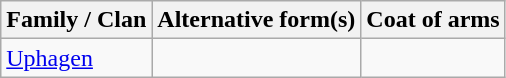<table class="wikitable">
<tr>
<th>Family / Clan</th>
<th>Alternative form(s)</th>
<th>Coat of arms</th>
</tr>
<tr>
<td><a href='#'>Uphagen</a></td>
<td></td>
<td></td>
</tr>
</table>
